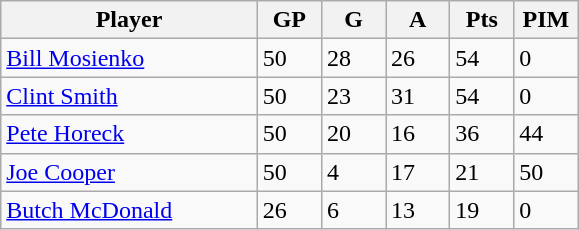<table class="wikitable">
<tr>
<th bgcolor="#DDDDFF" width="40%">Player</th>
<th bgcolor="#DDDDFF" width="10%">GP</th>
<th bgcolor="#DDDDFF" width="10%">G</th>
<th bgcolor="#DDDDFF" width="10%">A</th>
<th bgcolor="#DDDDFF" width="10%">Pts</th>
<th bgcolor="#DDDDFF" width="10%">PIM</th>
</tr>
<tr>
<td><a href='#'>Bill Mosienko</a></td>
<td>50</td>
<td>28</td>
<td>26</td>
<td>54</td>
<td>0</td>
</tr>
<tr>
<td><a href='#'>Clint Smith</a></td>
<td>50</td>
<td>23</td>
<td>31</td>
<td>54</td>
<td>0</td>
</tr>
<tr>
<td><a href='#'>Pete Horeck</a></td>
<td>50</td>
<td>20</td>
<td>16</td>
<td>36</td>
<td>44</td>
</tr>
<tr>
<td><a href='#'>Joe Cooper</a></td>
<td>50</td>
<td>4</td>
<td>17</td>
<td>21</td>
<td>50</td>
</tr>
<tr>
<td><a href='#'>Butch McDonald</a></td>
<td>26</td>
<td>6</td>
<td>13</td>
<td>19</td>
<td>0</td>
</tr>
</table>
